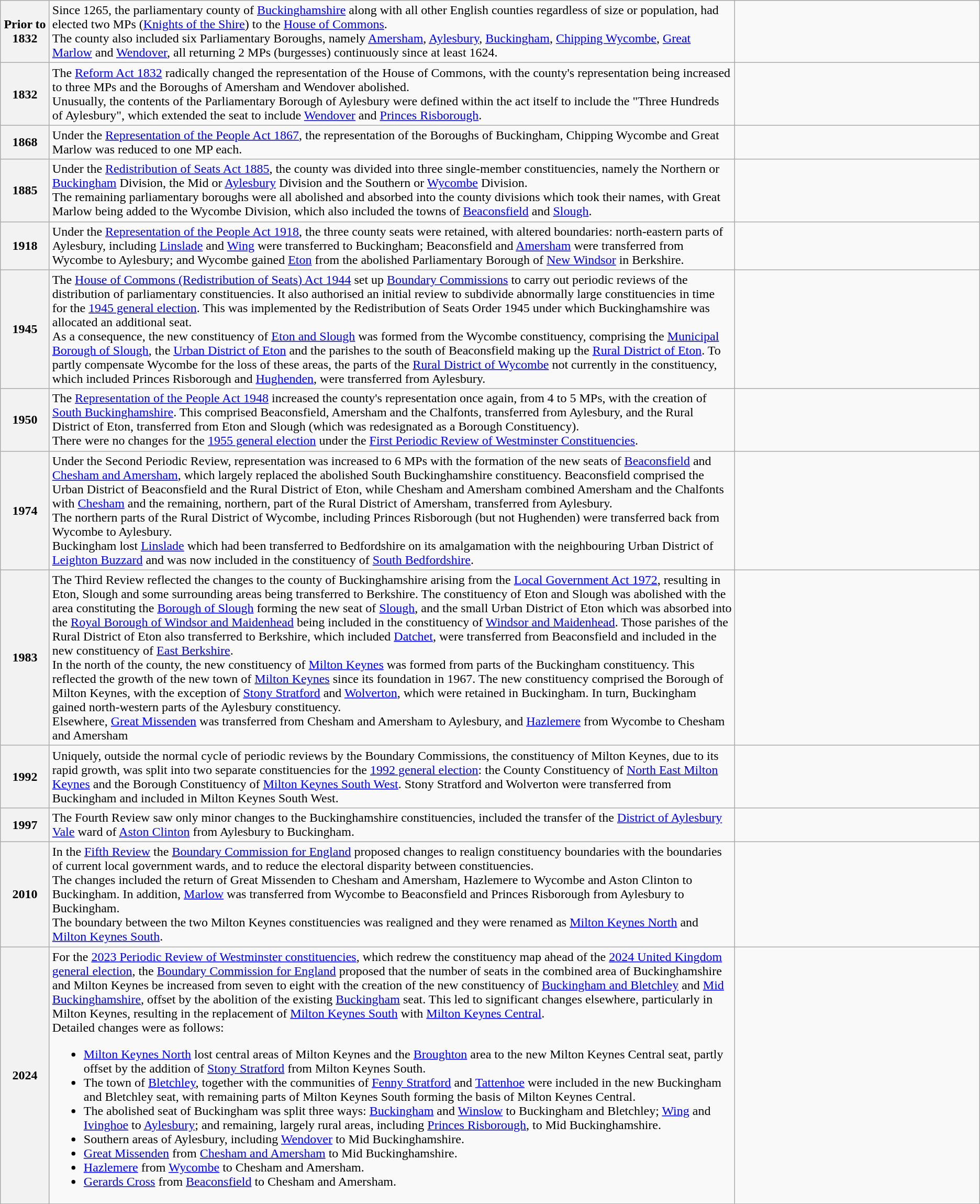<table class="wikitable">
<tr>
<th style="width:5%;">Prior to 1832</th>
<td style="width:70%;">Since 1265, the parliamentary county of <a href='#'>Buckinghamshire</a> along with all other English counties regardless of size or population, had elected two MPs (<a href='#'>Knights of the Shire</a>) to the <a href='#'>House of Commons</a>.<br>The county also included six Parliamentary Boroughs, namely <a href='#'>Amersham</a>, <a href='#'>Aylesbury</a>, <a href='#'>Buckingham</a>, <a href='#'>Chipping Wycombe</a>, <a href='#'>Great Marlow</a> and <a href='#'>Wendover</a>, all returning 2 MPs (burgesses) continuously since at least 1624.</td>
<td style="width:25%;"></td>
</tr>
<tr>
<th>1832</th>
<td>The <a href='#'>Reform Act 1832</a> radically changed the representation of the House of Commons, with the county's representation being increased to three MPs and the Boroughs of Amersham and Wendover abolished.<br>Unusually, the contents of the Parliamentary Borough of Aylesbury were defined within the act itself to include the "Three Hundreds of Aylesbury", which extended the seat to include <a href='#'>Wendover</a> and <a href='#'>Princes Risborough</a>.</td>
<td></td>
</tr>
<tr>
<th>1868</th>
<td>Under the <a href='#'>Representation of the People Act 1867</a>, the representation of the Boroughs of Buckingham, Chipping Wycombe and Great Marlow was reduced to one MP each.</td>
<td></td>
</tr>
<tr>
<th>1885</th>
<td>Under the <a href='#'>Redistribution of Seats Act 1885</a>, the county was divided into three single-member constituencies, namely the Northern or <a href='#'>Buckingham</a> Division, the Mid or <a href='#'>Aylesbury</a> Division and the Southern or <a href='#'>Wycombe</a> Division.<br>The remaining parliamentary boroughs were all abolished and absorbed into the county divisions which took their names, with Great Marlow being added to the Wycombe Division, which also included the towns of <a href='#'>Beaconsfield</a> and <a href='#'>Slough</a>.</td>
<td></td>
</tr>
<tr>
<th>1918</th>
<td>Under the <a href='#'>Representation of the People Act 1918</a>, the three county seats were retained, with altered boundaries: north-eastern parts of Aylesbury, including <a href='#'>Linslade</a> and <a href='#'>Wing</a> were transferred to Buckingham; Beaconsfield and <a href='#'>Amersham</a> were transferred from Wycombe to Aylesbury; and Wycombe gained <a href='#'>Eton</a> from the abolished Parliamentary Borough of <a href='#'>New Windsor</a> in Berkshire.</td>
<td></td>
</tr>
<tr>
<th>1945</th>
<td>The <a href='#'>House of Commons (Redistribution of Seats) Act 1944</a> set up <a href='#'>Boundary Commissions</a> to carry out periodic reviews of the distribution of parliamentary constituencies. It also authorised an initial review to subdivide abnormally large constituencies in time for the <a href='#'>1945 general election</a>. This was implemented by the Redistribution of Seats Order 1945 under which Buckinghamshire was allocated an additional seat.<br>As a consequence, the new constituency of <a href='#'>Eton and Slough</a> was formed from the Wycombe constituency, comprising the <a href='#'>Municipal Borough of Slough</a>, the <a href='#'>Urban District of Eton</a> and the parishes to the south of Beaconsfield making up the <a href='#'>Rural District of Eton</a>. To partly compensate Wycombe for the loss of these areas, the parts of the <a href='#'>Rural District of Wycombe</a> not currently in the constituency, which included Princes Risborough and <a href='#'>Hughenden</a>, were transferred from Aylesbury.</td>
<td></td>
</tr>
<tr>
<th>1950</th>
<td>The <a href='#'>Representation of the People Act 1948</a> increased the county's representation once again, from 4 to 5 MPs, with the creation of <a href='#'>South Buckinghamshire</a>. This comprised Beaconsfield, Amersham and the Chalfonts, transferred from Aylesbury, and the Rural District of Eton, transferred from Eton and Slough (which was redesignated as a Borough Constituency).<br>There were no changes for the <a href='#'>1955 general election</a> under the <a href='#'>First Periodic Review of Westminster Constituencies</a>.</td>
<td></td>
</tr>
<tr>
<th>1974</th>
<td>Under the Second Periodic Review, representation was increased to 6 MPs with the formation of the new seats of <a href='#'>Beaconsfield</a> and <a href='#'>Chesham and Amersham</a>, which largely replaced the abolished South Buckinghamshire constituency.  Beaconsfield comprised the Urban District of Beaconsfield and the Rural District of Eton, while Chesham and Amersham combined Amersham and the Chalfonts with <a href='#'>Chesham</a> and the remaining, northern, part of the Rural District of Amersham, transferred from Aylesbury.<br>The northern parts of the Rural District of Wycombe, including Princes Risborough (but not Hughenden) were transferred back from Wycombe to Aylesbury.<br>Buckingham lost <a href='#'>Linslade</a> which had been transferred to Bedfordshire on its amalgamation with the neighbouring Urban District of <a href='#'>Leighton Buzzard</a> and was now included in the constituency of <a href='#'>South Bedfordshire</a>.</td>
<td></td>
</tr>
<tr>
<th>1983</th>
<td>The Third Review reflected the changes to the county of Buckinghamshire arising from the <a href='#'>Local Government Act 1972</a>, resulting in Eton, Slough and some surrounding areas being transferred to Berkshire. The constituency of Eton and Slough was abolished with the area constituting the <a href='#'>Borough of Slough</a> forming the new seat of <a href='#'>Slough</a>, and the small Urban District of Eton which was absorbed into the <a href='#'>Royal Borough of Windsor and Maidenhead</a> being included in the constituency of <a href='#'>Windsor and Maidenhead</a>. Those parishes of the Rural District of Eton also transferred to Berkshire, which included <a href='#'>Datchet</a>, were transferred from Beaconsfield and included in the new constituency of <a href='#'>East Berkshire</a>.<br>In the north of the county, the new constituency of <a href='#'>Milton Keynes</a> was formed from parts of the Buckingham constituency. This reflected the growth of the new town of <a href='#'>Milton Keynes</a> since its foundation in 1967. The new constituency comprised the Borough of Milton Keynes, with the exception of <a href='#'>Stony Stratford</a> and <a href='#'>Wolverton</a>, which were retained in Buckingham. In turn, Buckingham gained north-western parts of the Aylesbury constituency.<br>Elsewhere, <a href='#'>Great Missenden</a> was transferred from Chesham and Amersham to Aylesbury, and <a href='#'>Hazlemere</a> from Wycombe to Chesham and Amersham</td>
<td></td>
</tr>
<tr>
<th>1992</th>
<td>Uniquely, outside the normal cycle of periodic reviews by the Boundary Commissions, the constituency of Milton Keynes, due to its rapid growth, was split into two separate constituencies for the <a href='#'>1992 general election</a>: the County Constituency of <a href='#'>North East Milton Keynes</a> and the Borough Constituency of <a href='#'>Milton Keynes South West</a>. Stony Stratford and Wolverton were transferred from Buckingham and included in Milton Keynes South West.</td>
<td></td>
</tr>
<tr>
<th>1997</th>
<td>The Fourth Review saw only minor changes to the Buckinghamshire constituencies, included the transfer of the <a href='#'>District of Aylesbury Vale</a> ward of <a href='#'>Aston Clinton</a> from Aylesbury to Buckingham.</td>
<td></td>
</tr>
<tr>
<th>2010</th>
<td>In the <a href='#'>Fifth Review</a> the <a href='#'>Boundary Commission for England</a> proposed changes to realign constituency boundaries with the boundaries of current local government wards, and to reduce the electoral disparity between constituencies.<br>The changes included the return of Great Missenden to Chesham and Amersham, Hazlemere to Wycombe and Aston Clinton to Buckingham. In addition, <a href='#'>Marlow</a> was transferred from Wycombe to Beaconsfield and Princes Risborough from Aylesbury to Buckingham.<br>The boundary between the two Milton Keynes constituencies was realigned and they were renamed as <a href='#'>Milton Keynes North</a> and <a href='#'>Milton Keynes South</a>.</td>
<td></td>
</tr>
<tr>
<th>2024</th>
<td>For the <a href='#'>2023 Periodic Review of Westminster constituencies</a>, which redrew the constituency map ahead of the <a href='#'>2024 United Kingdom general election</a>, the <a href='#'>Boundary Commission for England</a> proposed that the number of seats in the combined area of Buckinghamshire and Milton Keynes be increased from seven to eight with the creation of the new constituency of <a href='#'>Buckingham and Bletchley</a> and <a href='#'>Mid Buckinghamshire</a>, offset by the abolition of the existing <a href='#'>Buckingham</a> seat. This led to significant changes elsewhere, particularly in Milton Keynes, resulting in the replacement of <a href='#'>Milton Keynes South</a> with <a href='#'>Milton Keynes Central</a>.<br>Detailed changes were as follows:<ul><li><a href='#'>Milton Keynes North</a> lost central areas of Milton Keynes and the <a href='#'>Broughton</a> area to the new Milton Keynes Central seat, partly offset by the addition of <a href='#'>Stony Stratford</a> from Milton Keynes South.</li><li>The town of <a href='#'>Bletchley</a>, together with the communities of <a href='#'>Fenny Stratford</a> and <a href='#'>Tattenhoe</a> were included in the new Buckingham and Bletchley seat, with remaining parts of Milton Keynes South forming the basis of Milton Keynes Central.</li><li>The abolished seat of Buckingham was split three ways: <a href='#'>Buckingham</a> and <a href='#'>Winslow</a> to Buckingham and Bletchley; <a href='#'>Wing</a> and <a href='#'>Ivinghoe</a> to <a href='#'>Aylesbury</a>; and remaining, largely rural areas, including <a href='#'>Princes Risborough</a>, to Mid Buckinghamshire.</li><li>Southern areas of Aylesbury, including <a href='#'>Wendover</a> to Mid Buckinghamshire.</li><li><a href='#'>Great Missenden</a> from <a href='#'>Chesham and Amersham</a> to Mid Buckinghamshire.</li><li><a href='#'>Hazlemere</a> from <a href='#'>Wycombe</a> to Chesham and Amersham.</li><li><a href='#'>Gerards Cross</a> from <a href='#'>Beaconsfield</a> to Chesham and Amersham.</li></ul></td>
<td></td>
</tr>
</table>
